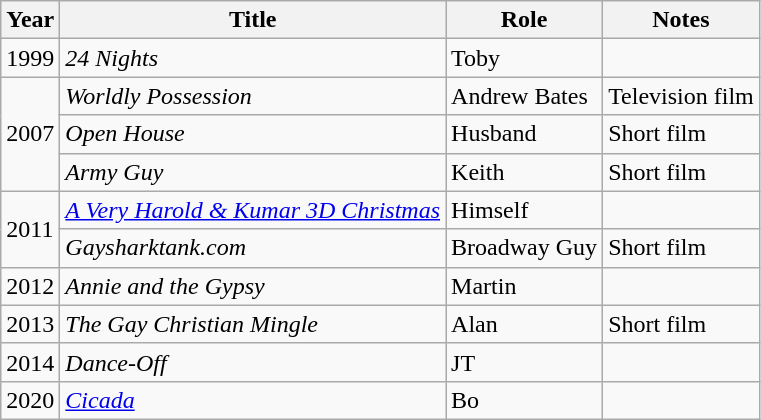<table class="wikitable sortable">
<tr>
<th>Year</th>
<th>Title</th>
<th>Role</th>
<th class="unsortable">Notes</th>
</tr>
<tr>
<td>1999</td>
<td><em>24 Nights</em></td>
<td>Toby</td>
<td></td>
</tr>
<tr>
<td rowspan="3">2007</td>
<td><em>Worldly Possession</em></td>
<td>Andrew Bates</td>
<td>Television film</td>
</tr>
<tr>
<td><em>Open House</em></td>
<td>Husband</td>
<td>Short film</td>
</tr>
<tr>
<td><em>Army Guy</em></td>
<td>Keith</td>
<td>Short film</td>
</tr>
<tr>
<td rowspan="2">2011</td>
<td><em><a href='#'>A Very Harold & Kumar 3D Christmas</a></em></td>
<td>Himself</td>
<td></td>
</tr>
<tr>
<td><em>Gaysharktank.com</em></td>
<td>Broadway Guy</td>
<td>Short film</td>
</tr>
<tr>
<td>2012</td>
<td><em>Annie and the Gypsy</em></td>
<td>Martin</td>
<td></td>
</tr>
<tr>
<td>2013</td>
<td><em>The Gay Christian Mingle</em></td>
<td>Alan</td>
<td>Short film</td>
</tr>
<tr>
<td>2014</td>
<td><em>Dance-Off</em></td>
<td>JT</td>
<td></td>
</tr>
<tr>
<td>2020</td>
<td><em><a href='#'>Cicada</a></em></td>
<td>Bo</td>
<td></td>
</tr>
</table>
